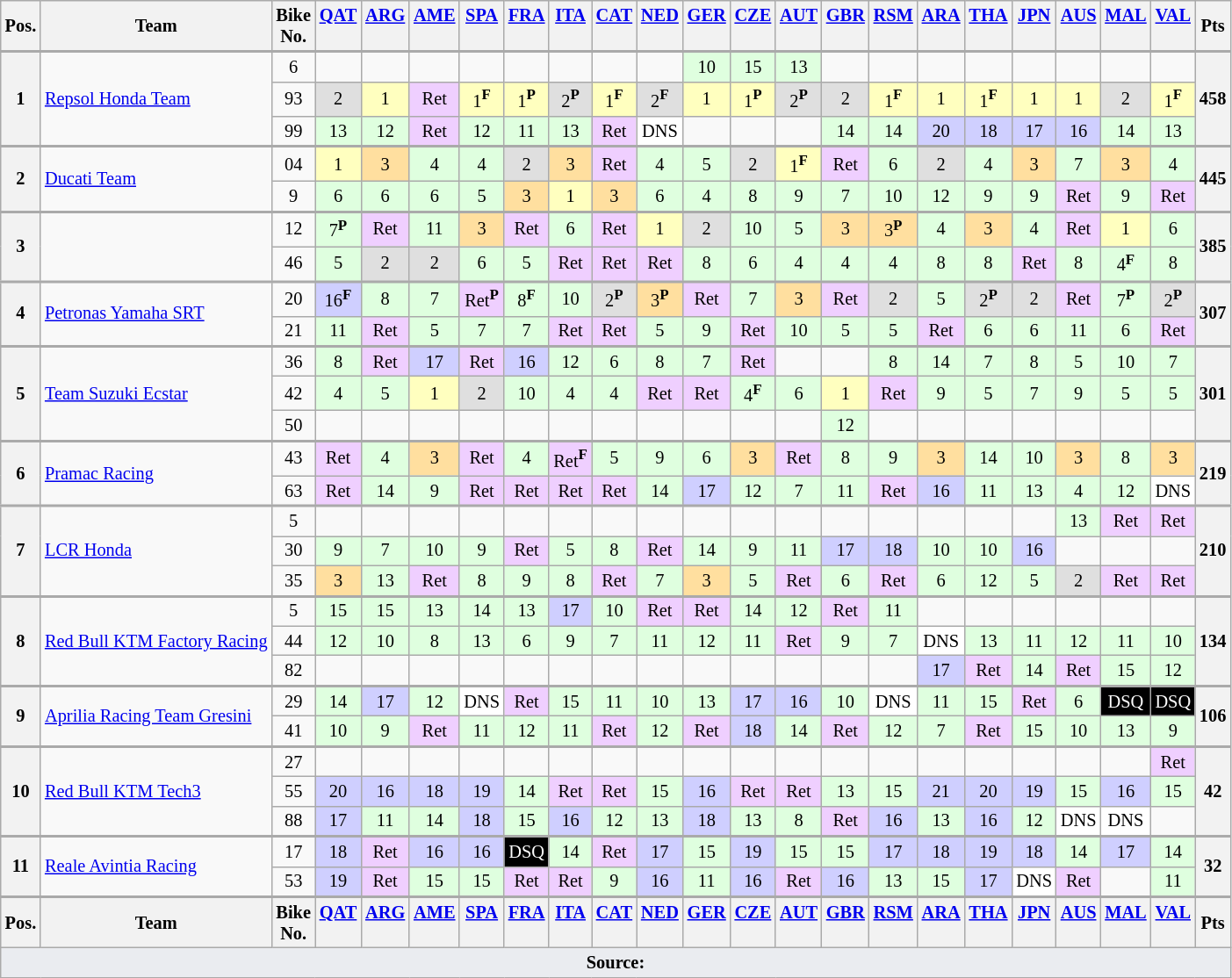<table class="wikitable" style="font-size: 85%; text-align:center">
<tr valign="top">
<th valign="middle">Pos.</th>
<th valign="middle">Team</th>
<th valign="middle">Bike<br>No.</th>
<th><a href='#'>QAT</a><br></th>
<th><a href='#'>ARG</a><br></th>
<th><a href='#'>AME</a><br></th>
<th><a href='#'>SPA</a><br></th>
<th><a href='#'>FRA</a><br></th>
<th><a href='#'>ITA</a><br></th>
<th><a href='#'>CAT</a><br></th>
<th><a href='#'>NED</a><br></th>
<th><a href='#'>GER</a><br></th>
<th><a href='#'>CZE</a><br></th>
<th><a href='#'>AUT</a><br></th>
<th><a href='#'>GBR</a><br></th>
<th><a href='#'>RSM</a><br></th>
<th><a href='#'>ARA</a><br></th>
<th><a href='#'>THA</a><br></th>
<th><a href='#'>JPN</a><br></th>
<th><a href='#'>AUS</a><br></th>
<th><a href='#'>MAL</a><br></th>
<th><a href='#'>VAL</a><br></th>
<th valign="middle">Pts</th>
</tr>
<tr style="border-top:2px solid #aaaaaa">
<th rowspan=3>1</th>
<td rowspan=3 align=left> <a href='#'>Repsol Honda Team</a></td>
<td>6</td>
<td></td>
<td></td>
<td></td>
<td></td>
<td></td>
<td></td>
<td></td>
<td></td>
<td style="background:#dfffdf;">10</td>
<td style="background:#dfffdf;">15</td>
<td style="background:#dfffdf;">13</td>
<td></td>
<td></td>
<td></td>
<td></td>
<td></td>
<td></td>
<td></td>
<td></td>
<th rowspan=3>458</th>
</tr>
<tr>
<td>93</td>
<td style="background:#dfdfdf;">2</td>
<td style="background:#ffffbf;">1</td>
<td style="background:#efcfff;">Ret</td>
<td style="background:#ffffbf;">1<strong><sup>F</sup></strong></td>
<td style="background:#ffffbf;">1<strong><sup>P</sup></strong></td>
<td style="background:#dfdfdf;">2<strong><sup>P</sup></strong></td>
<td style="background:#ffffbf;">1<strong><sup>F</sup></strong></td>
<td style="background:#dfdfdf;">2<strong><sup>F</sup></strong></td>
<td style="background:#ffffbf;">1</td>
<td style="background:#ffffbf;">1<strong><sup>P</sup></strong></td>
<td style="background:#dfdfdf;">2<strong><sup>P</sup></strong></td>
<td style="background:#dfdfdf;">2</td>
<td style="background:#ffffbf;">1<strong><sup>F</sup></strong></td>
<td style="background:#ffffbf;">1</td>
<td style="background:#ffffbf;">1<strong><sup>F</sup></strong></td>
<td style="background:#ffffbf;">1</td>
<td style="background:#ffffbf;">1</td>
<td style="background:#dfdfdf;">2</td>
<td style="background:#ffffbf;">1<strong><sup>F</sup></strong></td>
</tr>
<tr>
<td>99</td>
<td style="background:#dfffdf;">13</td>
<td style="background:#dfffdf;">12</td>
<td style="background:#efcfff;">Ret</td>
<td style="background:#dfffdf;">12</td>
<td style="background:#dfffdf;">11</td>
<td style="background:#dfffdf;">13</td>
<td style="background:#efcfff;">Ret</td>
<td style="background:#ffffff;">DNS</td>
<td></td>
<td></td>
<td></td>
<td style="background:#dfffdf;">14</td>
<td style="background:#dfffdf;">14</td>
<td style="background:#cfcfff;">20</td>
<td style="background:#cfcfff;">18</td>
<td style="background:#cfcfff;">17</td>
<td style="background:#cfcfff;">16</td>
<td style="background:#dfffdf;">14</td>
<td style="background:#dfffdf;">13</td>
</tr>
<tr style="border-top:2px solid #aaaaaa">
<th rowspan=2>2</th>
<td rowspan=2 align=left> <a href='#'>Ducati Team</a></td>
<td>04</td>
<td style="background:#ffffbf;">1</td>
<td style="background:#ffdf9f;">3</td>
<td style="background:#dfffdf;">4</td>
<td style="background:#dfffdf;">4</td>
<td style="background:#dfdfdf;">2</td>
<td style="background:#ffdf9f;">3</td>
<td style="background:#efcfff;">Ret</td>
<td style="background:#dfffdf;">4</td>
<td style="background:#dfffdf;">5</td>
<td style="background:#dfdfdf;">2</td>
<td style="background:#ffffbf;">1<strong><sup>F</sup></strong></td>
<td style="background:#efcfff;">Ret</td>
<td style="background:#dfffdf;">6</td>
<td style="background:#dfdfdf;">2</td>
<td style="background:#dfffdf;">4</td>
<td style="background:#ffdf9f;">3</td>
<td style="background:#dfffdf;">7</td>
<td style="background:#ffdf9f;">3</td>
<td style="background:#dfffdf;">4</td>
<th rowspan=2>445</th>
</tr>
<tr>
<td>9</td>
<td style="background:#dfffdf;">6</td>
<td style="background:#dfffdf;">6</td>
<td style="background:#dfffdf;">6</td>
<td style="background:#dfffdf;">5</td>
<td style="background:#ffdf9f;">3</td>
<td style="background:#ffffbf;">1</td>
<td style="background:#ffdf9f;">3</td>
<td style="background:#dfffdf;">6</td>
<td style="background:#dfffdf;">4</td>
<td style="background:#dfffdf;">8</td>
<td style="background:#dfffdf;">9</td>
<td style="background:#dfffdf;">7</td>
<td style="background:#dfffdf;">10</td>
<td style="background:#dfffdf;">12</td>
<td style="background:#dfffdf;">9</td>
<td style="background:#dfffdf;">9</td>
<td style="background:#efcfff;">Ret</td>
<td style="background:#dfffdf;">9</td>
<td style="background:#efcfff;">Ret</td>
</tr>
<tr style="border-top:2px solid #aaaaaa">
<th rowspan=2>3</th>
<td rowspan=2 align=left></td>
<td>12</td>
<td style="background:#dfffdf;">7<strong><sup>P</sup></strong></td>
<td style="background:#efcfff;">Ret</td>
<td style="background:#dfffdf;">11</td>
<td style="background:#ffdf9f;">3</td>
<td style="background:#efcfff;">Ret</td>
<td style="background:#dfffdf;">6</td>
<td style="background:#efcfff;">Ret</td>
<td style="background:#ffffbf;">1</td>
<td style="background:#dfdfdf;">2</td>
<td style="background:#dfffdf;">10</td>
<td style="background:#dfffdf;">5</td>
<td style="background:#ffdf9f;">3</td>
<td style="background:#ffdf9f;">3<strong><sup>P</sup></strong></td>
<td style="background:#dfffdf;">4</td>
<td style="background:#ffdf9f;">3</td>
<td style="background:#dfffdf;">4</td>
<td style="background:#efcfff;">Ret</td>
<td style="background:#ffffbf;">1</td>
<td style="background:#dfffdf;">6</td>
<th rowspan=2>385</th>
</tr>
<tr>
<td>46</td>
<td style="background:#dfffdf;">5</td>
<td style="background:#dfdfdf;">2</td>
<td style="background:#dfdfdf;">2</td>
<td style="background:#dfffdf;">6</td>
<td style="background:#dfffdf;">5</td>
<td style="background:#efcfff;">Ret</td>
<td style="background:#efcfff;">Ret</td>
<td style="background:#efcfff;">Ret</td>
<td style="background:#dfffdf;">8</td>
<td style="background:#dfffdf;">6</td>
<td style="background:#dfffdf;">4</td>
<td style="background:#dfffdf;">4</td>
<td style="background:#dfffdf;">4</td>
<td style="background:#dfffdf;">8</td>
<td style="background:#dfffdf;">8</td>
<td style="background:#efcfff;">Ret</td>
<td style="background:#dfffdf;">8</td>
<td style="background:#dfffdf;">4<strong><sup>F</sup></strong></td>
<td style="background:#dfffdf;">8</td>
</tr>
<tr style="border-top:2px solid #aaaaaa">
<th rowspan=2>4</th>
<td rowspan=2 align=left> <a href='#'>Petronas Yamaha SRT</a></td>
<td>20</td>
<td style="background:#cfcfff;">16<strong><sup>F</sup></strong></td>
<td style="background:#dfffdf;">8</td>
<td style="background:#dfffdf;">7</td>
<td style="background:#efcfff;">Ret<strong><sup>P</sup></strong></td>
<td style="background:#dfffdf;">8<strong><sup>F</sup></strong></td>
<td style="background:#dfffdf;">10</td>
<td style="background:#dfdfdf;">2<strong><sup>P</sup></strong></td>
<td style="background:#ffdf9f;">3<strong><sup>P</sup></strong></td>
<td style="background:#efcfff;">Ret</td>
<td style="background:#dfffdf;">7</td>
<td style="background:#ffdf9f;">3</td>
<td style="background:#efcfff;">Ret</td>
<td style="background:#dfdfdf;">2</td>
<td style="background:#dfffdf;">5</td>
<td style="background:#dfdfdf;">2<strong><sup>P</sup></strong></td>
<td style="background:#dfdfdf;">2</td>
<td style="background:#efcfff;">Ret</td>
<td style="background:#dfffdf;">7<strong><sup>P</sup></strong></td>
<td style="background:#dfdfdf;">2<strong><sup>P</sup></strong></td>
<th rowspan=2>307</th>
</tr>
<tr>
<td>21</td>
<td style="background:#dfffdf;">11</td>
<td style="background:#efcfff;">Ret</td>
<td style="background:#dfffdf;">5</td>
<td style="background:#dfffdf;">7</td>
<td style="background:#dfffdf;">7</td>
<td style="background:#efcfff;">Ret</td>
<td style="background:#efcfff;">Ret</td>
<td style="background:#dfffdf;">5</td>
<td style="background:#dfffdf;">9</td>
<td style="background:#efcfff;">Ret</td>
<td style="background:#dfffdf;">10</td>
<td style="background:#dfffdf;">5</td>
<td style="background:#dfffdf;">5</td>
<td style="background:#efcfff;">Ret</td>
<td style="background:#dfffdf;">6</td>
<td style="background:#dfffdf;">6</td>
<td style="background:#dfffdf;">11</td>
<td style="background:#dfffdf;">6</td>
<td style="background:#efcfff;">Ret</td>
</tr>
<tr style="border-top:2px solid #aaaaaa">
<th rowspan=3>5</th>
<td rowspan=3 align=left> <a href='#'>Team Suzuki Ecstar</a></td>
<td>36</td>
<td style="background:#dfffdf;">8</td>
<td style="background:#efcfff;">Ret</td>
<td style="background:#cfcfff;">17</td>
<td style="background:#efcfff;">Ret</td>
<td style="background:#cfcfff;">16</td>
<td style="background:#dfffdf;">12</td>
<td style="background:#dfffdf;">6</td>
<td style="background:#dfffdf;">8</td>
<td style="background:#dfffdf;">7</td>
<td style="background:#efcfff;">Ret</td>
<td></td>
<td></td>
<td style="background:#dfffdf;">8</td>
<td style="background:#dfffdf;">14</td>
<td style="background:#dfffdf;">7</td>
<td style="background:#dfffdf;">8</td>
<td style="background:#dfffdf;">5</td>
<td style="background:#dfffdf;">10</td>
<td style="background:#dfffdf;">7</td>
<th rowspan=3>301</th>
</tr>
<tr>
<td>42</td>
<td style="background:#dfffdf;">4</td>
<td style="background:#dfffdf;">5</td>
<td style="background:#ffffbf;">1</td>
<td style="background:#dfdfdf;">2</td>
<td style="background:#dfffdf;">10</td>
<td style="background:#dfffdf;">4</td>
<td style="background:#dfffdf;">4</td>
<td style="background:#efcfff;">Ret</td>
<td style="background:#efcfff;">Ret</td>
<td style="background:#dfffdf;">4<strong><sup>F</sup></strong></td>
<td style="background:#dfffdf;">6</td>
<td style="background:#ffffbf;">1</td>
<td style="background:#efcfff;">Ret</td>
<td style="background:#dfffdf;">9</td>
<td style="background:#dfffdf;">5</td>
<td style="background:#dfffdf;">7</td>
<td style="background:#dfffdf;">9</td>
<td style="background:#dfffdf;">5</td>
<td style="background:#dfffdf;">5</td>
</tr>
<tr>
<td>50</td>
<td></td>
<td></td>
<td></td>
<td></td>
<td></td>
<td></td>
<td></td>
<td></td>
<td></td>
<td></td>
<td></td>
<td style="background:#dfffdf;">12</td>
<td></td>
<td></td>
<td></td>
<td></td>
<td></td>
<td></td>
<td></td>
</tr>
<tr style="border-top:2px solid #aaaaaa">
<th rowspan=2>6</th>
<td rowspan=2 align=left> <a href='#'>Pramac Racing</a></td>
<td>43</td>
<td style="background:#efcfff;">Ret</td>
<td style="background:#dfffdf;">4</td>
<td style="background:#ffdf9f;">3</td>
<td style="background:#efcfff;">Ret</td>
<td style="background:#dfffdf;">4</td>
<td style="background:#efcfff;">Ret<strong><sup>F</sup></strong></td>
<td style="background:#dfffdf;">5</td>
<td style="background:#dfffdf;">9</td>
<td style="background:#dfffdf;">6</td>
<td style="background:#ffdf9f;">3</td>
<td style="background:#efcfff;">Ret</td>
<td style="background:#dfffdf;">8</td>
<td style="background:#dfffdf;">9</td>
<td style="background:#ffdf9f;">3</td>
<td style="background:#dfffdf;">14</td>
<td style="background:#dfffdf;">10</td>
<td style="background:#ffdf9f;">3</td>
<td style="background:#dfffdf;">8</td>
<td style="background:#ffdf9f;">3</td>
<th rowspan=2>219</th>
</tr>
<tr>
<td>63</td>
<td style="background:#efcfff;">Ret</td>
<td style="background:#dfffdf;">14</td>
<td style="background:#dfffdf;">9</td>
<td style="background:#efcfff;">Ret</td>
<td style="background:#efcfff;">Ret</td>
<td style="background:#efcfff;">Ret</td>
<td style="background:#efcfff;">Ret</td>
<td style="background:#dfffdf;">14</td>
<td style="background:#cfcfff;">17</td>
<td style="background:#dfffdf;">12</td>
<td style="background:#dfffdf;">7</td>
<td style="background:#dfffdf;">11</td>
<td style="background:#efcfff;">Ret</td>
<td style="background:#cfcfff;">16</td>
<td style="background:#dfffdf;">11</td>
<td style="background:#dfffdf;">13</td>
<td style="background:#dfffdf;">4</td>
<td style="background:#dfffdf;">12</td>
<td style="background:#ffffff;">DNS</td>
</tr>
<tr style="border-top:2px solid #aaaaaa">
<th rowspan=3>7</th>
<td rowspan=3 align=left> <a href='#'>LCR Honda</a></td>
<td>5</td>
<td></td>
<td></td>
<td></td>
<td></td>
<td></td>
<td></td>
<td></td>
<td></td>
<td></td>
<td></td>
<td></td>
<td></td>
<td></td>
<td></td>
<td></td>
<td></td>
<td style="background:#dfffdf;">13</td>
<td style="background:#efcfff;">Ret</td>
<td style="background:#efcfff;">Ret</td>
<th rowspan=3>210</th>
</tr>
<tr>
<td>30</td>
<td style="background:#dfffdf;">9</td>
<td style="background:#dfffdf;">7</td>
<td style="background:#dfffdf;">10</td>
<td style="background:#dfffdf;">9</td>
<td style="background:#efcfff;">Ret</td>
<td style="background:#dfffdf;">5</td>
<td style="background:#dfffdf;">8</td>
<td style="background:#efcfff;">Ret</td>
<td style="background:#dfffdf;">14</td>
<td style="background:#dfffdf;">9</td>
<td style="background:#dfffdf;">11</td>
<td style="background:#cfcfff;">17</td>
<td style="background:#cfcfff;">18</td>
<td style="background:#dfffdf;">10</td>
<td style="background:#dfffdf;">10</td>
<td style="background:#cfcfff;">16</td>
<td></td>
<td></td>
<td></td>
</tr>
<tr>
<td>35</td>
<td style="background:#ffdf9f;">3</td>
<td style="background:#dfffdf;">13</td>
<td style="background:#efcfff;">Ret</td>
<td style="background:#dfffdf;">8</td>
<td style="background:#dfffdf;">9</td>
<td style="background:#dfffdf;">8</td>
<td style="background:#efcfff;">Ret</td>
<td style="background:#dfffdf;">7</td>
<td style="background:#ffdf9f;">3</td>
<td style="background:#dfffdf;">5</td>
<td style="background:#efcfff;">Ret</td>
<td style="background:#dfffdf;">6</td>
<td style="background:#efcfff;">Ret</td>
<td style="background:#dfffdf;">6</td>
<td style="background:#dfffdf;">12</td>
<td style="background:#dfffdf;">5</td>
<td style="background:#dfdfdf;">2</td>
<td style="background:#efcfff;">Ret</td>
<td style="background:#efcfff;">Ret</td>
</tr>
<tr style="border-top:2px solid #aaaaaa">
<th rowspan=3>8</th>
<td rowspan=3 align=left> <a href='#'>Red Bull KTM Factory Racing</a></td>
<td>5</td>
<td style="background:#dfffdf;">15</td>
<td style="background:#dfffdf;">15</td>
<td style="background:#dfffdf;">13</td>
<td style="background:#dfffdf;">14</td>
<td style="background:#dfffdf;">13</td>
<td style="background:#cfcfff;">17</td>
<td style="background:#dfffdf;">10</td>
<td style="background:#efcfff;">Ret</td>
<td style="background:#efcfff;">Ret</td>
<td style="background:#dfffdf;">14</td>
<td style="background:#dfffdf;">12</td>
<td style="background:#efcfff;">Ret</td>
<td style="background:#dfffdf;">11</td>
<td></td>
<td></td>
<td></td>
<td></td>
<td></td>
<td></td>
<th rowspan=3>134</th>
</tr>
<tr>
<td>44</td>
<td style="background:#dfffdf;">12</td>
<td style="background:#dfffdf;">10</td>
<td style="background:#dfffdf;">8</td>
<td style="background:#dfffdf;">13</td>
<td style="background:#dfffdf;">6</td>
<td style="background:#dfffdf;">9</td>
<td style="background:#dfffdf;">7</td>
<td style="background:#dfffdf;">11</td>
<td style="background:#dfffdf;">12</td>
<td style="background:#dfffdf;">11</td>
<td style="background:#efcfff;">Ret</td>
<td style="background:#dfffdf;">9</td>
<td style="background:#dfffdf;">7</td>
<td style="background:#ffffff;">DNS</td>
<td style="background:#dfffdf;">13</td>
<td style="background:#dfffdf;">11</td>
<td style="background:#dfffdf;">12</td>
<td style="background:#dfffdf;">11</td>
<td style="background:#dfffdf;">10</td>
</tr>
<tr>
<td>82</td>
<td></td>
<td></td>
<td></td>
<td></td>
<td></td>
<td></td>
<td></td>
<td></td>
<td></td>
<td></td>
<td></td>
<td></td>
<td></td>
<td style="background:#cfcfff;">17</td>
<td style="background:#efcfff;">Ret</td>
<td style="background:#dfffdf;">14</td>
<td style="background:#efcfff;">Ret</td>
<td style="background:#dfffdf;">15</td>
<td style="background:#dfffdf;">12</td>
</tr>
<tr style="border-top:2px solid #aaaaaa">
<th rowspan=2>9</th>
<td rowspan=2 align=left> <a href='#'>Aprilia Racing Team Gresini</a></td>
<td>29</td>
<td style="background:#dfffdf;">14</td>
<td style="background:#cfcfff;">17</td>
<td style="background:#dfffdf;">12</td>
<td style="background:#ffffff;">DNS</td>
<td style="background:#efcfff;">Ret</td>
<td style="background:#dfffdf;">15</td>
<td style="background:#dfffdf;">11</td>
<td style="background:#dfffdf;">10</td>
<td style="background:#dfffdf;">13</td>
<td style="background:#cfcfff;">17</td>
<td style="background:#cfcfff;">16</td>
<td style="background:#dfffdf;">10</td>
<td style="background:#ffffff;">DNS</td>
<td style="background:#dfffdf;">11</td>
<td style="background:#dfffdf;">15</td>
<td style="background:#efcfff;">Ret</td>
<td style="background:#dfffdf;">6</td>
<td style="background-color:#000000; color:white">DSQ</td>
<td style="background-color:#000000; color:white">DSQ</td>
<th rowspan=2>106</th>
</tr>
<tr>
<td>41</td>
<td style="background:#dfffdf;">10</td>
<td style="background:#dfffdf;">9</td>
<td style="background:#efcfff;">Ret</td>
<td style="background:#dfffdf;">11</td>
<td style="background:#dfffdf;">12</td>
<td style="background:#dfffdf;">11</td>
<td style="background:#efcfff;">Ret</td>
<td style="background:#dfffdf;">12</td>
<td style="background:#efcfff;">Ret</td>
<td style="background:#cfcfff;">18</td>
<td style="background:#dfffdf;">14</td>
<td style="background:#efcfff;">Ret</td>
<td style="background:#dfffdf;">12</td>
<td style="background:#dfffdf;">7</td>
<td style="background:#efcfff;">Ret</td>
<td style="background:#dfffdf;">15</td>
<td style="background:#dfffdf;">10</td>
<td style="background:#dfffdf;">13</td>
<td style="background:#dfffdf;">9</td>
</tr>
<tr style="border-top:2px solid #aaaaaa">
<th rowspan=3>10</th>
<td rowspan=3 align=left> <a href='#'>Red Bull KTM Tech3</a></td>
<td>27</td>
<td></td>
<td></td>
<td></td>
<td></td>
<td></td>
<td></td>
<td></td>
<td></td>
<td></td>
<td></td>
<td></td>
<td></td>
<td></td>
<td></td>
<td></td>
<td></td>
<td></td>
<td></td>
<td style="background:#efcfff;">Ret</td>
<th rowspan=3>42</th>
</tr>
<tr>
<td>55</td>
<td style="background:#cfcfff;">20</td>
<td style="background:#cfcfff;">16</td>
<td style="background:#cfcfff;">18</td>
<td style="background:#cfcfff;">19</td>
<td style="background:#dfffdf;">14</td>
<td style="background:#efcfff;">Ret</td>
<td style="background:#efcfff;">Ret</td>
<td style="background:#dfffdf;">15</td>
<td style="background:#cfcfff;">16</td>
<td style="background:#efcfff;">Ret</td>
<td style="background:#efcfff;">Ret</td>
<td style="background:#dfffdf;">13</td>
<td style="background:#dfffdf;">15</td>
<td style="background:#cfcfff;">21</td>
<td style="background:#cfcfff;">20</td>
<td style="background:#cfcfff;">19</td>
<td style="background:#dfffdf;">15</td>
<td style="background:#cfcfff;">16</td>
<td style="background:#dfffdf;">15</td>
</tr>
<tr>
<td>88</td>
<td style="background:#cfcfff;">17</td>
<td style="background:#dfffdf;">11</td>
<td style="background:#dfffdf;">14</td>
<td style="background:#cfcfff;">18</td>
<td style="background:#dfffdf;">15</td>
<td style="background:#cfcfff;">16</td>
<td style="background:#dfffdf;">12</td>
<td style="background:#dfffdf;">13</td>
<td style="background:#cfcfff;">18</td>
<td style="background:#dfffdf;">13</td>
<td style="background:#dfffdf;">8</td>
<td style="background:#efcfff;">Ret</td>
<td style="background:#cfcfff;">16</td>
<td style="background:#dfffdf;">13</td>
<td style="background:#cfcfff;">16</td>
<td style="background:#dfffdf;">12</td>
<td style="background:#ffffff;">DNS</td>
<td style="background:#ffffff;">DNS</td>
<td></td>
</tr>
<tr style="border-top:2px solid #aaaaaa">
<th rowspan=2>11</th>
<td rowspan=2 align=left> <a href='#'>Reale Avintia Racing</a></td>
<td>17</td>
<td style="background:#cfcfff;">18</td>
<td style="background:#efcfff;">Ret</td>
<td style="background:#cfcfff;">16</td>
<td style="background:#cfcfff;">16</td>
<td style="background:#000000; color:#ffffff;">DSQ</td>
<td style="background:#dfffdf;">14</td>
<td style="background:#efcfff;">Ret</td>
<td style="background:#cfcfff;">17</td>
<td style="background:#dfffdf;">15</td>
<td style="background:#cfcfff;">19</td>
<td style="background:#dfffdf;">15</td>
<td style="background:#dfffdf;">15</td>
<td style="background:#cfcfff;">17</td>
<td style="background:#cfcfff;">18</td>
<td style="background:#cfcfff;">19</td>
<td style="background:#cfcfff;">18</td>
<td style="background:#dfffdf;">14</td>
<td style="background:#cfcfff;">17</td>
<td style="background:#dfffdf;">14</td>
<th rowspan=2>32</th>
</tr>
<tr>
<td>53</td>
<td style="background:#cfcfff;">19</td>
<td style="background:#efcfff;">Ret</td>
<td style="background:#dfffdf;">15</td>
<td style="background:#dfffdf;">15</td>
<td style="background:#efcfff;">Ret</td>
<td style="background:#efcfff;">Ret</td>
<td style="background:#dfffdf;">9</td>
<td style="background:#cfcfff;">16</td>
<td style="background:#dfffdf;">11</td>
<td style="background:#cfcfff;">16</td>
<td style="background:#efcfff;">Ret</td>
<td style="background:#cfcfff;">16</td>
<td style="background:#dfffdf;">13</td>
<td style="background:#dfffdf;">15</td>
<td style="background:#cfcfff;">17</td>
<td style="background:#ffffff;">DNS</td>
<td style="background:#efcfff;">Ret</td>
<td></td>
<td style="background:#dfffdf;">11</td>
</tr>
<tr valign="top" style="border-top:2px solid #aaaaaa">
<th valign="middle">Pos.</th>
<th valign="middle">Team</th>
<th valign="middle">Bike<br>No.</th>
<th><a href='#'>QAT</a><br></th>
<th><a href='#'>ARG</a><br></th>
<th><a href='#'>AME</a><br></th>
<th><a href='#'>SPA</a><br></th>
<th><a href='#'>FRA</a><br></th>
<th><a href='#'>ITA</a><br></th>
<th><a href='#'>CAT</a><br></th>
<th><a href='#'>NED</a><br></th>
<th><a href='#'>GER</a><br></th>
<th><a href='#'>CZE</a><br></th>
<th><a href='#'>AUT</a><br></th>
<th><a href='#'>GBR</a><br></th>
<th><a href='#'>RSM</a><br></th>
<th><a href='#'>ARA</a><br></th>
<th><a href='#'>THA</a><br></th>
<th><a href='#'>JPN</a><br></th>
<th><a href='#'>AUS</a><br></th>
<th><a href='#'>MAL</a><br></th>
<th><a href='#'>VAL</a><br></th>
<th valign="middle">Pts</th>
</tr>
<tr>
<td colspan="23" style="background-color:#EAECF0;text-align:center"><strong>Source:</strong></td>
</tr>
</table>
